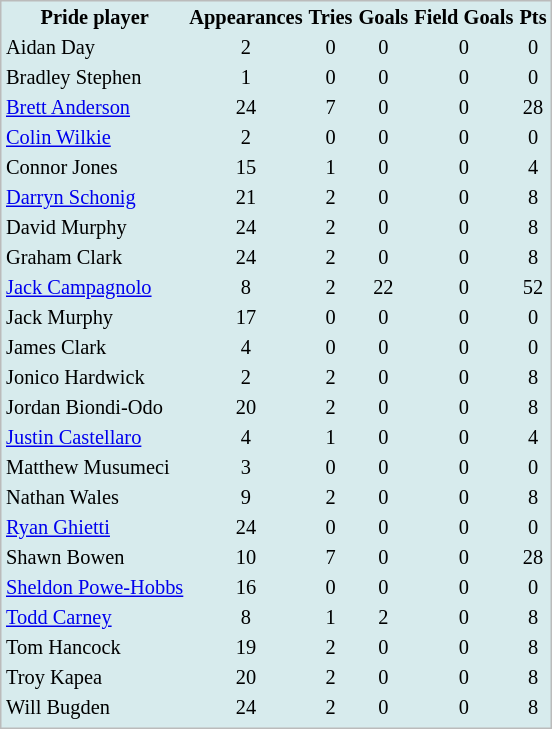<table cellpadding=1 style="border:1px solid #BBB; background-color:#d7ebed; font-size:85%;">
<tr>
<th>Pride player</th>
<th>Appearances</th>
<th>Tries</th>
<th>Goals</th>
<th>Field Goals</th>
<th>Pts</th>
</tr>
<tr ---->
<td> Aidan Day</td>
<td align="center">2</td>
<td align="center">0</td>
<td align="center">0</td>
<td align="center">0</td>
<td align="center">0</td>
</tr>
<tr ---->
<td> Bradley Stephen</td>
<td align="center">1</td>
<td align="center">0</td>
<td align="center">0</td>
<td align="center">0</td>
<td align="center">0</td>
</tr>
<tr ---->
<td> <a href='#'>Brett Anderson</a></td>
<td align="center">24</td>
<td align="center">7</td>
<td align="center">0</td>
<td align="center">0</td>
<td align="center">28</td>
</tr>
<tr ---->
<td> <a href='#'>Colin Wilkie</a></td>
<td align="center">2</td>
<td align="center">0</td>
<td align="center">0</td>
<td align="center">0</td>
<td align="center">0</td>
</tr>
<tr ---->
<td> Connor Jones</td>
<td align="center">15</td>
<td align="center">1</td>
<td align="center">0</td>
<td align="center">0</td>
<td align="center">4</td>
</tr>
<tr ---->
<td> <a href='#'>Darryn Schonig</a></td>
<td align="center">21</td>
<td align="center">2</td>
<td align="center">0</td>
<td align="center">0</td>
<td align="center">8</td>
</tr>
<tr ---->
<td> David Murphy</td>
<td align="center">24</td>
<td align="center">2</td>
<td align="center">0</td>
<td align="center">0</td>
<td align="center">8</td>
</tr>
<tr ---->
<td> Graham Clark</td>
<td align="center">24</td>
<td align="center">2</td>
<td align="center">0</td>
<td align="center">0</td>
<td align="center">8</td>
</tr>
<tr ---->
<td> <a href='#'>Jack Campagnolo</a></td>
<td align="center">8</td>
<td align="center">2</td>
<td align="center">22</td>
<td align="center">0</td>
<td align="center">52</td>
</tr>
<tr ---->
<td> Jack Murphy</td>
<td align="center">17</td>
<td align="center">0</td>
<td align="center">0</td>
<td align="center">0</td>
<td align="center">0</td>
</tr>
<tr ---->
<td> James Clark</td>
<td align="center">4</td>
<td align="center">0</td>
<td align="center">0</td>
<td align="center">0</td>
<td align="center">0</td>
</tr>
<tr ---->
<td> Jonico Hardwick</td>
<td align="center">2</td>
<td align="center">2</td>
<td align="center">0</td>
<td align="center">0</td>
<td align="center">8</td>
</tr>
<tr ---->
<td> Jordan Biondi-Odo</td>
<td align="center">20</td>
<td align="center">2</td>
<td align="center">0</td>
<td align="center">0</td>
<td align="center">8</td>
</tr>
<tr ---->
<td> <a href='#'>Justin Castellaro</a></td>
<td align="center">4</td>
<td align="center">1</td>
<td align="center">0</td>
<td align="center">0</td>
<td align="center">4</td>
</tr>
<tr ---->
<td> Matthew Musumeci</td>
<td align="center">3</td>
<td align="center">0</td>
<td align="center">0</td>
<td align="center">0</td>
<td align="center">0</td>
</tr>
<tr ---->
<td> Nathan Wales</td>
<td align="center">9</td>
<td align="center">2</td>
<td align="center">0</td>
<td align="center">0</td>
<td align="center">8</td>
</tr>
<tr ---->
<td> <a href='#'>Ryan Ghietti</a></td>
<td align="center">24</td>
<td align="center">0</td>
<td align="center">0</td>
<td align="center">0</td>
<td align="center">0</td>
</tr>
<tr ---->
<td> Shawn Bowen</td>
<td align="center">10</td>
<td align="center">7</td>
<td align="center">0</td>
<td align="center">0</td>
<td align="center">28</td>
</tr>
<tr ---->
<td> <a href='#'>Sheldon Powe-Hobbs</a></td>
<td align="center">16</td>
<td align="center">0</td>
<td align="center">0</td>
<td align="center">0</td>
<td align="center">0</td>
</tr>
<tr ---->
<td> <a href='#'>Todd Carney</a></td>
<td align="center">8</td>
<td align="center">1</td>
<td align="center">2</td>
<td align="center">0</td>
<td align="center">8</td>
</tr>
<tr ---->
<td> Tom Hancock</td>
<td align="center">19</td>
<td align="center">2</td>
<td align="center">0</td>
<td align="center">0</td>
<td align="center">8</td>
</tr>
<tr ---->
<td> Troy Kapea</td>
<td align="center">20</td>
<td align="center">2</td>
<td align="center">0</td>
<td align="center">0</td>
<td align="center">8</td>
</tr>
<tr ---->
<td> Will Bugden</td>
<td align="center">24</td>
<td align="center">2</td>
<td align="center">0</td>
<td align="center">0</td>
<td align="center">8</td>
</tr>
<tr ---->
</tr>
</table>
